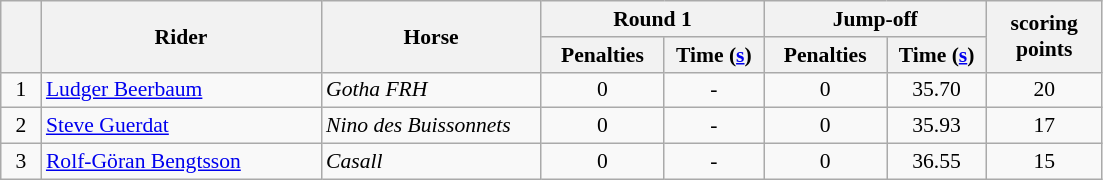<table class="wikitable" style="font-size: 90%">
<tr>
<th rowspan=2 width=20></th>
<th rowspan=2 width=180>Rider</th>
<th rowspan=2 width=140>Horse</th>
<th colspan=2>Round 1</th>
<th colspan=2>Jump-off</th>
<th rowspan=2 width=70>scoring<br>points</th>
</tr>
<tr>
<th width=75>Penalties</th>
<th width=60>Time (<a href='#'>s</a>)</th>
<th width=75>Penalties</th>
<th width=60>Time (<a href='#'>s</a>)</th>
</tr>
<tr>
<td align=center>1</td>
<td> <a href='#'>Ludger Beerbaum</a></td>
<td><em>Gotha FRH</em></td>
<td align=center>0</td>
<td align=center>-</td>
<td align=center>0</td>
<td align=center>35.70</td>
<td align=center>20</td>
</tr>
<tr>
<td align=center>2</td>
<td> <a href='#'>Steve Guerdat</a></td>
<td><em>Nino des Buissonnets</em></td>
<td align=center>0</td>
<td align=center>-</td>
<td align=center>0</td>
<td align=center>35.93</td>
<td align=center>17</td>
</tr>
<tr>
<td align=center>3</td>
<td> <a href='#'>Rolf-Göran Bengtsson</a></td>
<td><em>Casall</em></td>
<td align=center>0</td>
<td align=center>-</td>
<td align=center>0</td>
<td align=center>36.55</td>
<td align=center>15</td>
</tr>
</table>
